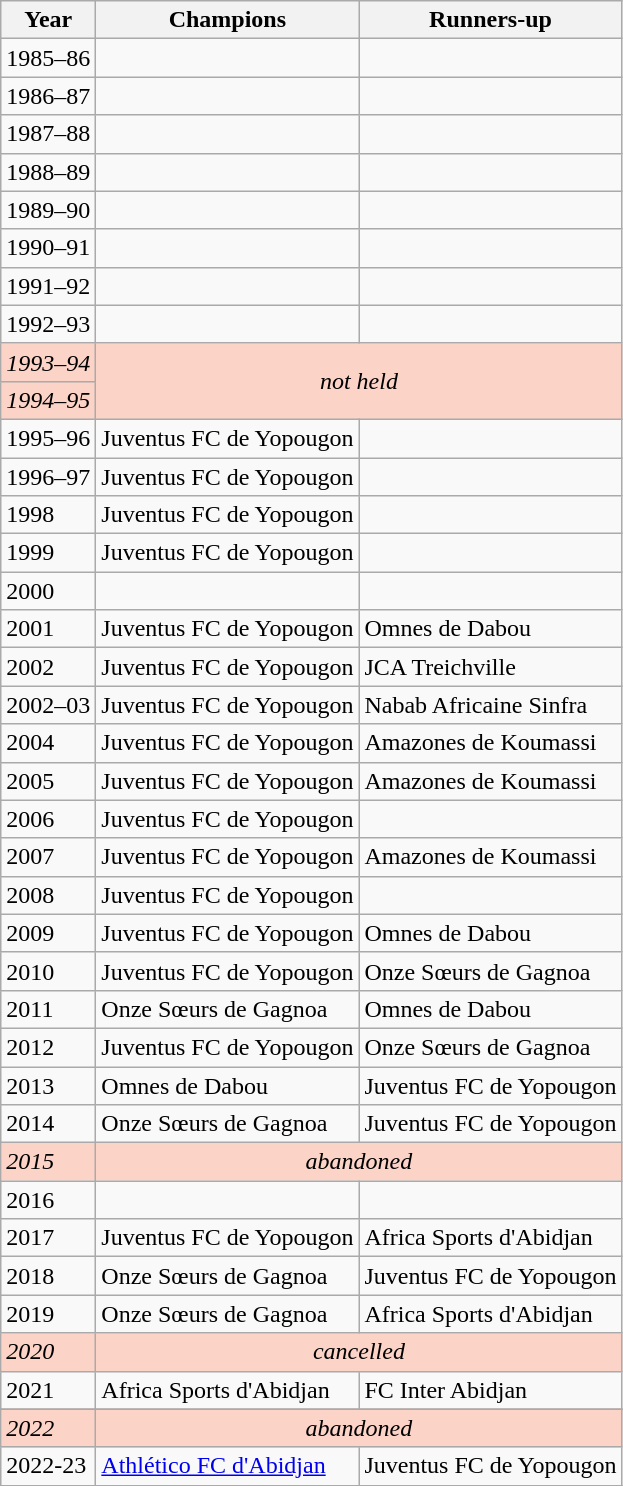<table class="wikitable">
<tr>
<th>Year</th>
<th>Champions</th>
<th>Runners-up</th>
</tr>
<tr>
<td>1985–86</td>
<td></td>
<td></td>
</tr>
<tr>
<td>1986–87</td>
<td></td>
<td></td>
</tr>
<tr>
<td>1987–88</td>
<td></td>
<td></td>
</tr>
<tr>
<td>1988–89</td>
<td></td>
<td></td>
</tr>
<tr>
<td>1989–90</td>
<td></td>
<td></td>
</tr>
<tr>
<td>1990–91</td>
<td></td>
<td></td>
</tr>
<tr>
<td>1991–92</td>
<td></td>
<td></td>
</tr>
<tr>
<td>1992–93</td>
<td></td>
<td></td>
</tr>
<tr bgcolor=#fcd3c7>
<td><em>1993–94</em></td>
<td align=center colspan=2 rowspan=2><em>not held</em></td>
</tr>
<tr bgcolor=#fcd3c7>
<td><em>1994–95</em></td>
</tr>
<tr>
<td>1995–96</td>
<td>Juventus FC de Yopougon</td>
<td></td>
</tr>
<tr>
<td>1996–97</td>
<td>Juventus FC de Yopougon</td>
<td></td>
</tr>
<tr>
<td>1998</td>
<td>Juventus FC de Yopougon</td>
<td></td>
</tr>
<tr>
<td>1999</td>
<td>Juventus FC de Yopougon</td>
<td></td>
</tr>
<tr>
<td>2000</td>
<td></td>
<td></td>
</tr>
<tr>
<td>2001</td>
<td>Juventus FC de Yopougon</td>
<td>Omnes de Dabou</td>
</tr>
<tr>
<td>2002</td>
<td>Juventus FC de Yopougon</td>
<td>JCA Treichville</td>
</tr>
<tr>
<td>2002–03</td>
<td>Juventus FC de Yopougon</td>
<td>Nabab Africaine Sinfra</td>
</tr>
<tr>
<td>2004</td>
<td>Juventus FC de Yopougon</td>
<td>Amazones de Koumassi</td>
</tr>
<tr>
<td>2005</td>
<td>Juventus FC de Yopougon</td>
<td>Amazones de Koumassi</td>
</tr>
<tr>
<td>2006</td>
<td>Juventus FC de Yopougon</td>
<td></td>
</tr>
<tr>
<td>2007</td>
<td>Juventus FC de Yopougon</td>
<td>Amazones de Koumassi</td>
</tr>
<tr>
<td>2008</td>
<td>Juventus FC de Yopougon</td>
<td></td>
</tr>
<tr>
<td>2009</td>
<td>Juventus FC de Yopougon</td>
<td>Omnes de Dabou</td>
</tr>
<tr>
<td>2010</td>
<td>Juventus FC de Yopougon</td>
<td>Onze Sœurs de Gagnoa</td>
</tr>
<tr>
<td>2011</td>
<td>Onze Sœurs de Gagnoa</td>
<td>Omnes de Dabou</td>
</tr>
<tr>
<td>2012</td>
<td>Juventus FC de Yopougon</td>
<td>Onze Sœurs de Gagnoa</td>
</tr>
<tr>
<td>2013</td>
<td>Omnes de Dabou</td>
<td>Juventus FC de Yopougon</td>
</tr>
<tr>
<td>2014</td>
<td>Onze Sœurs de Gagnoa</td>
<td>Juventus FC de Yopougon</td>
</tr>
<tr bgcolor=#fcd3c7>
<td><em>2015</em></td>
<td align=center colspan=2><em>abandoned</em></td>
</tr>
<tr>
<td>2016</td>
<td></td>
<td></td>
</tr>
<tr>
<td>2017</td>
<td>Juventus FC de Yopougon</td>
<td>Africa Sports d'Abidjan</td>
</tr>
<tr>
<td>2018</td>
<td>Onze Sœurs de Gagnoa</td>
<td>Juventus FC de Yopougon</td>
</tr>
<tr>
<td>2019</td>
<td>Onze Sœurs de Gagnoa</td>
<td>Africa Sports d'Abidjan</td>
</tr>
<tr bgcolor=#fcd3c7>
<td><em>2020</em></td>
<td align=center colspan=2><em>cancelled </em></td>
</tr>
<tr>
<td>2021</td>
<td>Africa Sports d'Abidjan</td>
<td>FC Inter Abidjan</td>
</tr>
<tr>
</tr>
<tr bgcolor=#fcd3c7>
<td><em>2022</em></td>
<td align=center colspan=2><em>abandoned</em></td>
</tr>
<tr>
<td>2022-23</td>
<td><a href='#'>Athlético FC d'Abidjan</a></td>
<td>Juventus FC de Yopougon</td>
</tr>
<tr>
</tr>
</table>
